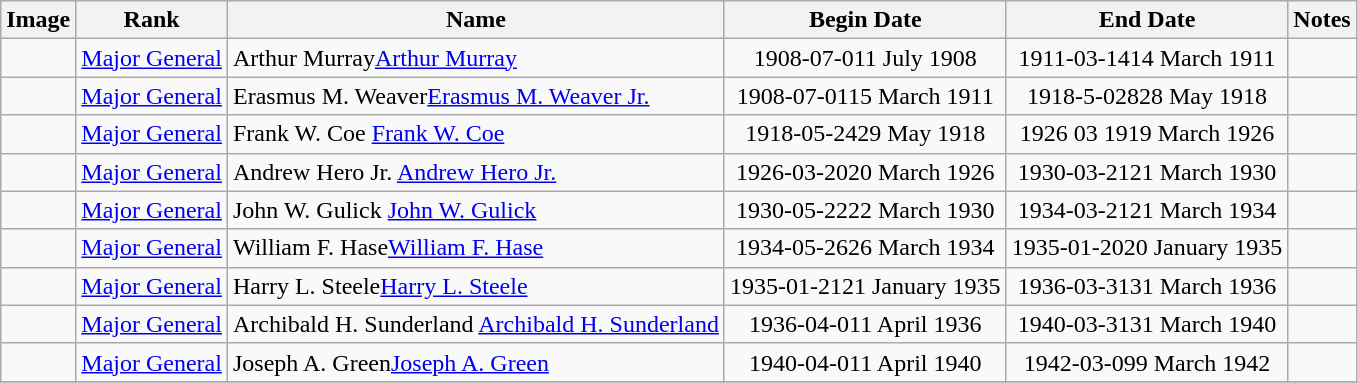<table class="wikitable sortable">
<tr>
<th class=unsortable>Image</th>
<th class=unsortable>Rank</th>
<th>Name</th>
<th>Begin Date</th>
<th>End Date</th>
<th class=unsortable>Notes</th>
</tr>
<tr>
<td></td>
<td><a href='#'>Major General</a></td>
<td><span>Arthur Murray</span><a href='#'>Arthur Murray</a></td>
<td align=center><span>1908-07-01</span>1 July 1908</td>
<td align=center><span>1911-03-14</span>14 March 1911</td>
<td></td>
</tr>
<tr>
<td></td>
<td><a href='#'>Major General</a></td>
<td><span>Erasmus M. Weaver</span><a href='#'>Erasmus M. Weaver Jr.</a></td>
<td align=center><span>1908-07-01</span>15 March 1911</td>
<td align=center><span>1918-5-028</span>28 May 1918</td>
<td></td>
</tr>
<tr>
<td></td>
<td><a href='#'>Major General</a></td>
<td><span>Frank W. Coe </span><a href='#'>Frank W. Coe</a></td>
<td align=center><span>1918-05-24</span>29 May 1918</td>
<td align=center><span>1926 03 19</span>19 March 1926</td>
<td></td>
</tr>
<tr>
<td></td>
<td><a href='#'>Major General</a></td>
<td><span>Andrew Hero Jr. </span><a href='#'>Andrew Hero Jr.</a></td>
<td align=center><span>1926-03-20</span>20 March 1926</td>
<td align=center><span>1930-03-21</span>21 March 1930</td>
<td></td>
</tr>
<tr>
<td></td>
<td><a href='#'>Major General</a></td>
<td><span>John W. Gulick </span><a href='#'>John W. Gulick</a></td>
<td align=center><span>1930-05-22</span>22 March 1930</td>
<td align=center><span>1934-03-21</span>21 March 1934</td>
<td></td>
</tr>
<tr>
<td></td>
<td><a href='#'>Major General</a></td>
<td><span>William F. Hase</span><a href='#'>William F. Hase</a></td>
<td align=center><span>1934-05-26</span>26 March 1934</td>
<td align=center><span>1935-01-20</span>20 January 1935</td>
<td></td>
</tr>
<tr>
<td></td>
<td><a href='#'>Major General</a></td>
<td><span>Harry L. Steele</span><a href='#'>Harry L. Steele</a></td>
<td align=center><span>1935-01-21</span>21 January 1935</td>
<td align=center><span>1936-03-31</span>31 March 1936</td>
<td></td>
</tr>
<tr>
<td></td>
<td><a href='#'>Major General</a></td>
<td><span>Archibald H. Sunderland </span><a href='#'>Archibald H. Sunderland</a></td>
<td align=center><span>1936-04-01</span>1 April 1936</td>
<td align=center><span>1940-03-31</span>31 March 1940</td>
<td></td>
</tr>
<tr>
<td></td>
<td><a href='#'>Major General</a></td>
<td><span>Joseph A. Green</span><a href='#'>Joseph A. Green</a></td>
<td align=center><span>1940-04-01</span>1 April 1940</td>
<td align=center><span>1942-03-09</span>9 March 1942</td>
<td></td>
</tr>
<tr>
</tr>
</table>
